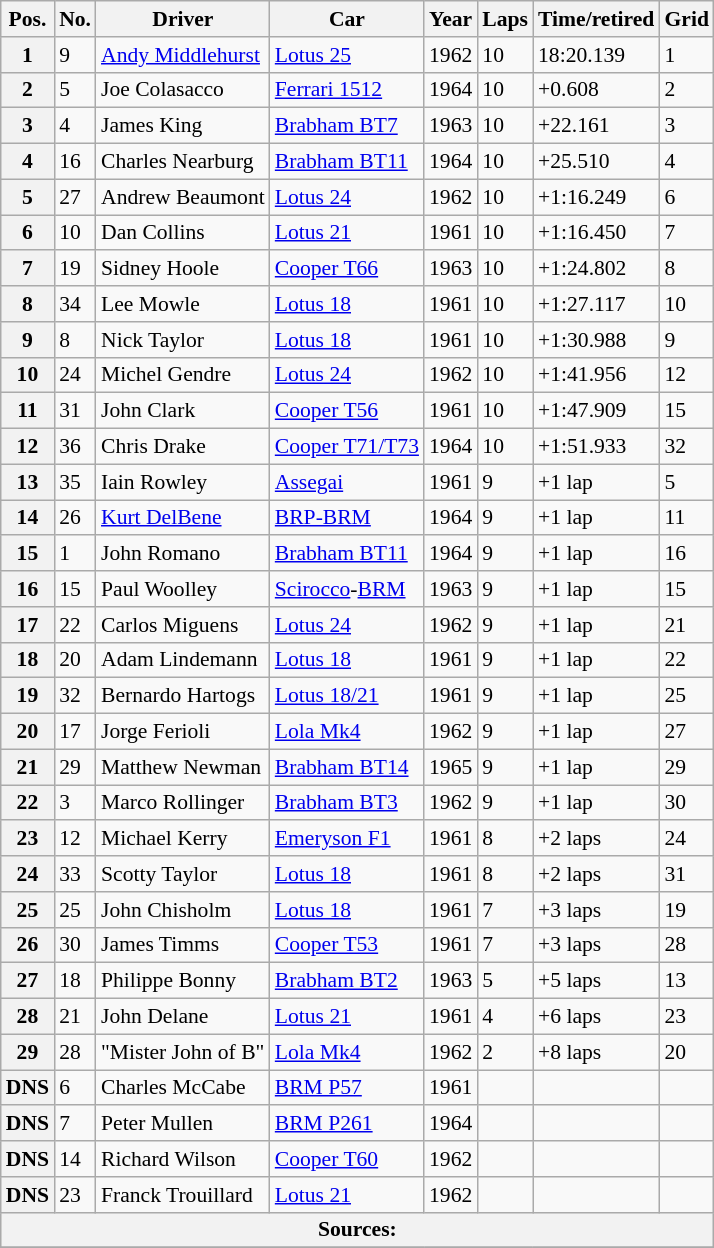<table class="wikitable" style="font-size:90%">
<tr>
<th>Pos.</th>
<th>No.</th>
<th>Driver</th>
<th>Car</th>
<th>Year</th>
<th>Laps</th>
<th>Time/retired</th>
<th>Grid</th>
</tr>
<tr>
<th>1</th>
<td>9</td>
<td> <a href='#'>Andy Middlehurst</a></td>
<td><a href='#'>Lotus 25</a></td>
<td>1962</td>
<td>10</td>
<td>18:20.139</td>
<td>1</td>
</tr>
<tr>
<th>2</th>
<td>5</td>
<td> Joe Colasacco</td>
<td><a href='#'>Ferrari 1512</a></td>
<td>1964</td>
<td>10</td>
<td>+0.608</td>
<td>2</td>
</tr>
<tr>
<th>3</th>
<td>4</td>
<td> James King</td>
<td><a href='#'>Brabham BT7</a></td>
<td>1963</td>
<td>10</td>
<td>+22.161</td>
<td>3</td>
</tr>
<tr>
<th>4</th>
<td>16</td>
<td> Charles Nearburg</td>
<td><a href='#'>Brabham BT11</a></td>
<td>1964</td>
<td>10</td>
<td>+25.510</td>
<td>4</td>
</tr>
<tr>
<th>5</th>
<td>27</td>
<td> Andrew Beaumont</td>
<td><a href='#'>Lotus 24</a></td>
<td>1962</td>
<td>10</td>
<td>+1:16.249</td>
<td>6</td>
</tr>
<tr>
<th>6</th>
<td>10</td>
<td> Dan Collins</td>
<td><a href='#'>Lotus 21</a></td>
<td>1961</td>
<td>10</td>
<td>+1:16.450</td>
<td>7</td>
</tr>
<tr>
<th>7</th>
<td>19</td>
<td> Sidney Hoole</td>
<td><a href='#'>Cooper T66</a></td>
<td>1963</td>
<td>10</td>
<td>+1:24.802</td>
<td>8</td>
</tr>
<tr>
<th>8</th>
<td>34</td>
<td> Lee Mowle</td>
<td><a href='#'>Lotus 18</a></td>
<td>1961</td>
<td>10</td>
<td>+1:27.117</td>
<td>10</td>
</tr>
<tr>
<th>9</th>
<td>8</td>
<td> Nick Taylor</td>
<td><a href='#'>Lotus 18</a></td>
<td>1961</td>
<td>10</td>
<td>+1:30.988</td>
<td>9</td>
</tr>
<tr>
<th>10</th>
<td>24</td>
<td> Michel Gendre</td>
<td><a href='#'>Lotus 24</a></td>
<td>1962</td>
<td>10</td>
<td>+1:41.956</td>
<td>12</td>
</tr>
<tr>
<th>11</th>
<td>31</td>
<td> John Clark</td>
<td><a href='#'>Cooper T56</a></td>
<td>1961</td>
<td>10</td>
<td>+1:47.909</td>
<td>15</td>
</tr>
<tr>
<th>12</th>
<td>36</td>
<td> Chris Drake</td>
<td><a href='#'>Cooper T71/T73</a></td>
<td>1964</td>
<td>10</td>
<td>+1:51.933</td>
<td>32</td>
</tr>
<tr>
<th>13</th>
<td>35</td>
<td> Iain Rowley</td>
<td><a href='#'>Assegai</a></td>
<td>1961</td>
<td>9</td>
<td>+1 lap</td>
<td>5</td>
</tr>
<tr>
<th>14</th>
<td>26</td>
<td> <a href='#'>Kurt DelBene</a></td>
<td><a href='#'>BRP-BRM</a></td>
<td>1964</td>
<td>9</td>
<td>+1 lap</td>
<td>11</td>
</tr>
<tr>
<th>15</th>
<td>1</td>
<td> John Romano</td>
<td><a href='#'>Brabham BT11</a></td>
<td>1964</td>
<td>9</td>
<td>+1 lap</td>
<td>16</td>
</tr>
<tr>
<th>16</th>
<td>15</td>
<td> Paul Woolley</td>
<td><a href='#'>Scirocco</a>-<a href='#'>BRM</a></td>
<td>1963</td>
<td>9</td>
<td>+1 lap</td>
<td>15</td>
</tr>
<tr>
<th>17</th>
<td>22</td>
<td> Carlos Miguens</td>
<td><a href='#'>Lotus 24</a></td>
<td>1962</td>
<td>9</td>
<td>+1 lap</td>
<td>21</td>
</tr>
<tr>
<th>18</th>
<td>20</td>
<td> Adam Lindemann</td>
<td><a href='#'>Lotus 18</a></td>
<td>1961</td>
<td>9</td>
<td>+1 lap</td>
<td>22</td>
</tr>
<tr>
<th>19</th>
<td>32</td>
<td> Bernardo Hartogs</td>
<td><a href='#'>Lotus 18/21</a></td>
<td>1961</td>
<td>9</td>
<td>+1 lap</td>
<td>25</td>
</tr>
<tr>
<th>20</th>
<td>17</td>
<td> Jorge Ferioli</td>
<td><a href='#'>Lola Mk4</a></td>
<td>1962</td>
<td>9</td>
<td>+1 lap</td>
<td>27</td>
</tr>
<tr>
<th>21</th>
<td>29</td>
<td> Matthew Newman</td>
<td><a href='#'>Brabham BT14</a></td>
<td>1965</td>
<td>9</td>
<td>+1 lap</td>
<td>29</td>
</tr>
<tr>
<th>22</th>
<td>3</td>
<td> Marco Rollinger</td>
<td><a href='#'>Brabham BT3</a></td>
<td>1962</td>
<td>9</td>
<td>+1 lap</td>
<td>30</td>
</tr>
<tr>
<th>23</th>
<td>12</td>
<td> Michael Kerry</td>
<td><a href='#'>Emeryson F1</a></td>
<td>1961</td>
<td>8</td>
<td>+2 laps</td>
<td>24</td>
</tr>
<tr>
<th>24</th>
<td>33</td>
<td> Scotty Taylor</td>
<td><a href='#'>Lotus 18</a></td>
<td>1961</td>
<td>8</td>
<td>+2 laps</td>
<td>31</td>
</tr>
<tr>
<th>25</th>
<td>25</td>
<td> John Chisholm</td>
<td><a href='#'>Lotus 18</a></td>
<td>1961</td>
<td>7</td>
<td>+3 laps</td>
<td>19</td>
</tr>
<tr>
<th>26</th>
<td>30</td>
<td> James Timms</td>
<td><a href='#'>Cooper T53</a></td>
<td>1961</td>
<td>7</td>
<td>+3 laps</td>
<td>28</td>
</tr>
<tr>
<th>27</th>
<td>18</td>
<td> Philippe Bonny</td>
<td><a href='#'>Brabham BT2</a></td>
<td>1963</td>
<td>5</td>
<td>+5 laps</td>
<td>13</td>
</tr>
<tr>
<th>28</th>
<td>21</td>
<td> John Delane</td>
<td><a href='#'>Lotus 21</a></td>
<td>1961</td>
<td>4</td>
<td>+6 laps</td>
<td>23</td>
</tr>
<tr>
<th>29</th>
<td>28</td>
<td> "Mister John of B"</td>
<td><a href='#'>Lola Mk4</a></td>
<td>1962</td>
<td>2</td>
<td>+8 laps</td>
<td>20</td>
</tr>
<tr>
<th>DNS</th>
<td>6</td>
<td> Charles McCabe</td>
<td><a href='#'>BRM P57</a></td>
<td>1961</td>
<td></td>
<td></td>
<td></td>
</tr>
<tr>
<th>DNS</th>
<td>7</td>
<td> Peter Mullen</td>
<td><a href='#'>BRM P261</a></td>
<td>1964</td>
<td></td>
<td></td>
<td></td>
</tr>
<tr>
<th>DNS</th>
<td>14</td>
<td> Richard Wilson</td>
<td><a href='#'>Cooper T60</a></td>
<td>1962</td>
<td></td>
<td></td>
<td></td>
</tr>
<tr>
<th>DNS</th>
<td>23</td>
<td> Franck Trouillard</td>
<td><a href='#'>Lotus 21</a></td>
<td>1962</td>
<td></td>
<td></td>
<td></td>
</tr>
<tr style="background-color:#E5E4E2" align="center">
<th colspan=8>Sources:</th>
</tr>
<tr>
</tr>
</table>
